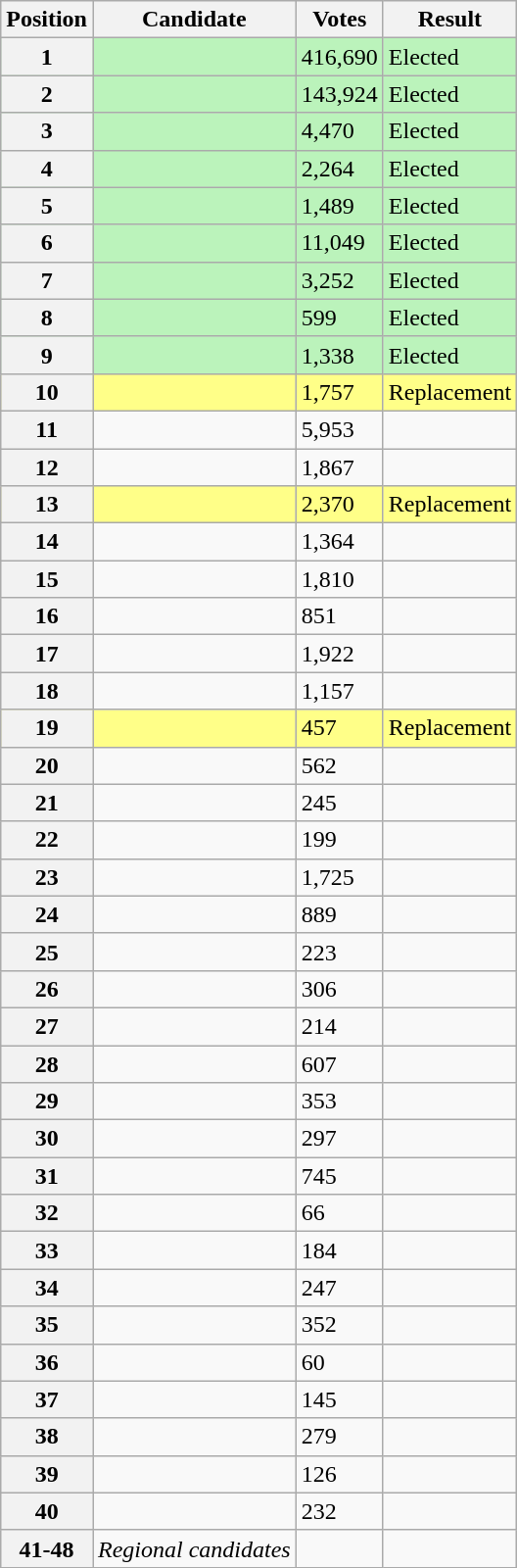<table class="wikitable sortable col3right">
<tr>
<th scope="col">Position</th>
<th scope="col">Candidate</th>
<th scope="col">Votes</th>
<th scope="col">Result</th>
</tr>
<tr bgcolor=bbf3bb>
<th scope="row">1</th>
<td></td>
<td>416,690</td>
<td>Elected</td>
</tr>
<tr bgcolor=bbf3bb>
<th scope="row">2</th>
<td></td>
<td>143,924</td>
<td>Elected</td>
</tr>
<tr bgcolor=bbf3bb>
<th scope="row">3</th>
<td></td>
<td>4,470</td>
<td>Elected</td>
</tr>
<tr bgcolor=bbf3bb>
<th scope="row">4</th>
<td></td>
<td>2,264</td>
<td>Elected</td>
</tr>
<tr bgcolor=bbf3bb>
<th scope="row">5</th>
<td></td>
<td>1,489</td>
<td>Elected</td>
</tr>
<tr bgcolor=bbf3bb>
<th scope="row">6</th>
<td></td>
<td>11,049</td>
<td>Elected</td>
</tr>
<tr bgcolor=bbf3bb>
<th scope="row">7</th>
<td></td>
<td>3,252</td>
<td>Elected</td>
</tr>
<tr bgcolor=bbf3bb>
<th scope="row">8</th>
<td></td>
<td>599</td>
<td>Elected</td>
</tr>
<tr bgcolor=bbf3bb>
<th scope="row">9</th>
<td></td>
<td>1,338</td>
<td>Elected</td>
</tr>
<tr bgcolor=#FF8>
<th scope="row">10</th>
<td></td>
<td>1,757</td>
<td>Replacement</td>
</tr>
<tr>
<th scope="row">11</th>
<td></td>
<td>5,953</td>
<td></td>
</tr>
<tr>
<th scope="row">12</th>
<td></td>
<td>1,867</td>
<td></td>
</tr>
<tr bgcolor=#FF8>
<th scope="row">13</th>
<td></td>
<td>2,370</td>
<td>Replacement</td>
</tr>
<tr>
<th scope="row">14</th>
<td></td>
<td>1,364</td>
<td></td>
</tr>
<tr>
<th scope="row">15</th>
<td></td>
<td>1,810</td>
<td></td>
</tr>
<tr>
<th scope="row">16</th>
<td></td>
<td>851</td>
<td></td>
</tr>
<tr>
<th scope="row">17</th>
<td></td>
<td>1,922</td>
<td></td>
</tr>
<tr>
<th scope="row">18</th>
<td></td>
<td>1,157</td>
<td></td>
</tr>
<tr bgcolor=#FF8>
<th scope="row">19</th>
<td></td>
<td>457</td>
<td>Replacement</td>
</tr>
<tr>
<th scope="row">20</th>
<td></td>
<td>562</td>
<td></td>
</tr>
<tr>
<th scope="row">21</th>
<td></td>
<td>245</td>
<td></td>
</tr>
<tr>
<th scope="row">22</th>
<td></td>
<td>199</td>
<td></td>
</tr>
<tr>
<th scope="row">23</th>
<td></td>
<td>1,725</td>
<td></td>
</tr>
<tr>
<th scope="row">24</th>
<td></td>
<td>889</td>
<td></td>
</tr>
<tr>
<th scope="row">25</th>
<td></td>
<td>223</td>
<td></td>
</tr>
<tr>
<th scope="row">26</th>
<td></td>
<td>306</td>
<td></td>
</tr>
<tr>
<th scope="row">27</th>
<td></td>
<td>214</td>
<td></td>
</tr>
<tr>
<th scope="row">28</th>
<td></td>
<td>607</td>
<td></td>
</tr>
<tr>
<th scope="row">29</th>
<td></td>
<td>353</td>
<td></td>
</tr>
<tr>
<th scope="row">30</th>
<td></td>
<td>297</td>
<td></td>
</tr>
<tr>
<th scope="row">31</th>
<td></td>
<td>745</td>
<td></td>
</tr>
<tr>
<th scope="row">32</th>
<td></td>
<td>66</td>
<td></td>
</tr>
<tr>
<th scope="row">33</th>
<td></td>
<td>184</td>
<td></td>
</tr>
<tr>
<th scope="row">34</th>
<td></td>
<td>247</td>
<td></td>
</tr>
<tr>
<th scope="row">35</th>
<td></td>
<td>352</td>
<td></td>
</tr>
<tr>
<th scope="row">36</th>
<td></td>
<td>60</td>
<td></td>
</tr>
<tr>
<th scope="row">37</th>
<td></td>
<td>145</td>
<td></td>
</tr>
<tr>
<th scope="row">38</th>
<td></td>
<td>279</td>
<td></td>
</tr>
<tr>
<th scope="row">39</th>
<td></td>
<td>126</td>
<td></td>
</tr>
<tr>
<th scope="row">40</th>
<td></td>
<td>232</td>
<td></td>
</tr>
<tr>
<th scope="row">41-48</th>
<td><em>Regional candidates</em></td>
<td></td>
<td></td>
</tr>
</table>
